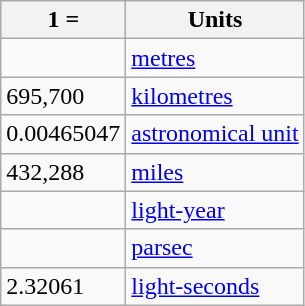<table class="wikitable floatright">
<tr>
<th>1  =</th>
<th>Units</th>
</tr>
<tr>
<td></td>
<td><a href='#'>metres</a></td>
</tr>
<tr>
<td>695,700</td>
<td><a href='#'>kilometres</a></td>
</tr>
<tr>
<td>0.00465047</td>
<td><a href='#'>astronomical unit</a></td>
</tr>
<tr>
<td>432,288</td>
<td><a href='#'>miles</a></td>
</tr>
<tr>
<td></td>
<td><a href='#'>light-year</a></td>
</tr>
<tr>
<td></td>
<td><a href='#'>parsec</a></td>
</tr>
<tr>
<td>2.32061</td>
<td><a href='#'>light-seconds</a></td>
</tr>
</table>
